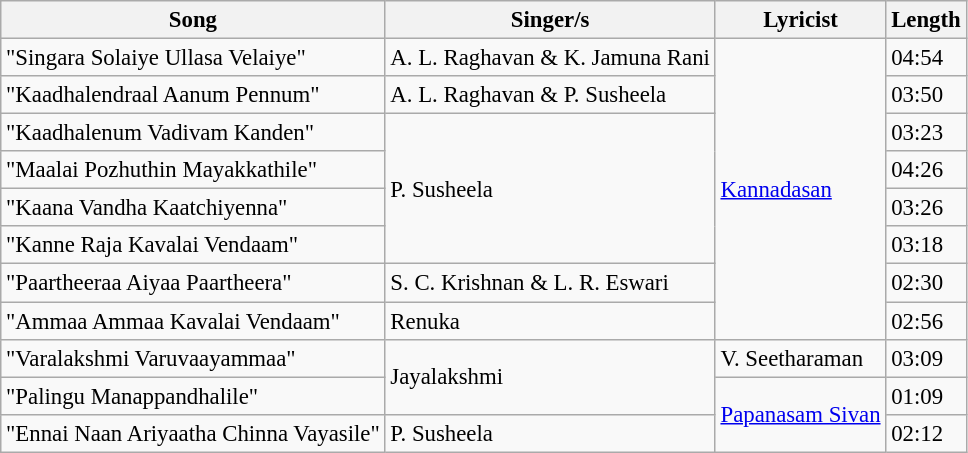<table class="wikitable" style="font-size:95%;">
<tr>
<th>Song</th>
<th>Singer/s</th>
<th>Lyricist</th>
<th>Length</th>
</tr>
<tr>
<td>"Singara Solaiye Ullasa Velaiye"</td>
<td>A. L. Raghavan & K. Jamuna Rani</td>
<td rowspan=8><a href='#'>Kannadasan</a></td>
<td>04:54</td>
</tr>
<tr>
<td>"Kaadhalendraal Aanum Pennum"</td>
<td>A. L. Raghavan & P. Susheela</td>
<td>03:50</td>
</tr>
<tr>
<td>"Kaadhalenum Vadivam Kanden"</td>
<td rowspan=4>P. Susheela</td>
<td>03:23</td>
</tr>
<tr>
<td>"Maalai Pozhuthin Mayakkathile"</td>
<td>04:26</td>
</tr>
<tr>
<td>"Kaana Vandha Kaatchiyenna"</td>
<td>03:26</td>
</tr>
<tr>
<td>"Kanne Raja Kavalai Vendaam"</td>
<td>03:18</td>
</tr>
<tr>
<td>"Paartheeraa Aiyaa Paartheera"</td>
<td>S. C. Krishnan & L. R. Eswari</td>
<td>02:30</td>
</tr>
<tr>
<td>"Ammaa Ammaa Kavalai Vendaam"</td>
<td>Renuka</td>
<td>02:56</td>
</tr>
<tr>
<td>"Varalakshmi Varuvaayammaa"</td>
<td rowspan=2>Jayalakshmi</td>
<td>V. Seetharaman</td>
<td>03:09</td>
</tr>
<tr>
<td>"Palingu Manappandhalile"</td>
<td rowspan=2><a href='#'>Papanasam Sivan</a></td>
<td>01:09</td>
</tr>
<tr>
<td>"Ennai Naan Ariyaatha Chinna Vayasile"</td>
<td>P. Susheela</td>
<td>02:12</td>
</tr>
</table>
